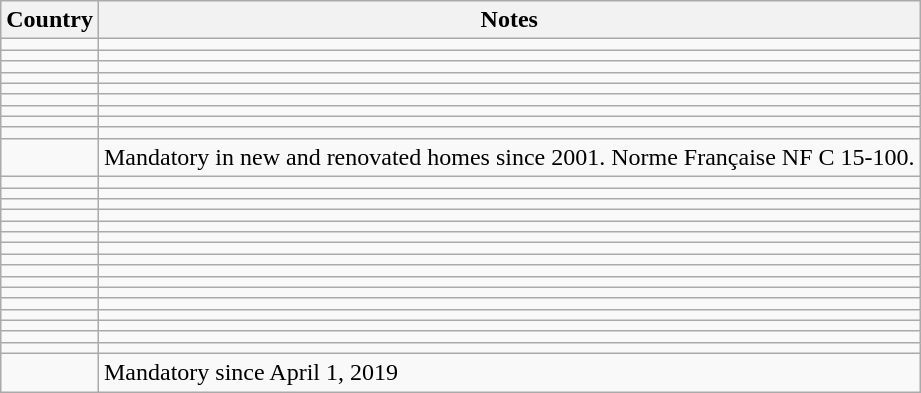<table class="wikitable">
<tr>
<th>Country</th>
<th>Notes</th>
</tr>
<tr>
<td></td>
<td></td>
</tr>
<tr>
<td></td>
<td></td>
</tr>
<tr>
<td></td>
<td></td>
</tr>
<tr>
<td></td>
<td></td>
</tr>
<tr>
<td></td>
<td></td>
</tr>
<tr>
<td></td>
<td></td>
</tr>
<tr>
<td></td>
<td></td>
</tr>
<tr>
<td></td>
<td></td>
</tr>
<tr>
<td></td>
<td></td>
</tr>
<tr>
<td></td>
<td>Mandatory in new and renovated homes since 2001. Norme Française NF C 15-100.</td>
</tr>
<tr>
<td></td>
<td></td>
</tr>
<tr>
<td></td>
<td></td>
</tr>
<tr>
<td></td>
<td></td>
</tr>
<tr>
<td></td>
<td></td>
</tr>
<tr>
<td></td>
<td></td>
</tr>
<tr>
<td></td>
<td></td>
</tr>
<tr>
<td></td>
<td></td>
</tr>
<tr>
<td></td>
<td></td>
</tr>
<tr>
<td></td>
<td></td>
</tr>
<tr>
<td></td>
<td></td>
</tr>
<tr>
<td></td>
<td></td>
</tr>
<tr>
<td></td>
<td></td>
</tr>
<tr>
<td></td>
<td></td>
</tr>
<tr>
<td></td>
<td></td>
</tr>
<tr>
<td></td>
<td></td>
</tr>
<tr>
<td></td>
<td></td>
</tr>
<tr>
<td></td>
<td>Mandatory since April 1, 2019</td>
</tr>
</table>
